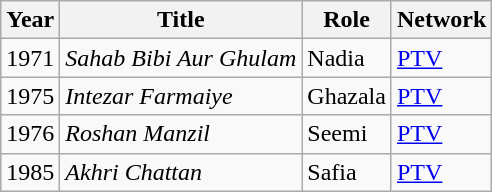<table class="wikitable sortable plainrowheaders">
<tr style="text-align:center;">
<th scope="col">Year</th>
<th scope="col">Title</th>
<th scope="col">Role</th>
<th scope="col">Network</th>
</tr>
<tr>
<td>1971</td>
<td><em>Sahab Bibi Aur Ghulam</em></td>
<td>Nadia</td>
<td><a href='#'>PTV</a></td>
</tr>
<tr>
<td>1975</td>
<td><em>Intezar Farmaiye</em></td>
<td>Ghazala</td>
<td><a href='#'>PTV</a></td>
</tr>
<tr>
<td>1976</td>
<td><em>Roshan Manzil</em></td>
<td>Seemi</td>
<td><a href='#'>PTV</a></td>
</tr>
<tr>
<td>1985</td>
<td><em>Akhri Chattan</em></td>
<td>Safia</td>
<td><a href='#'>PTV</a></td>
</tr>
</table>
